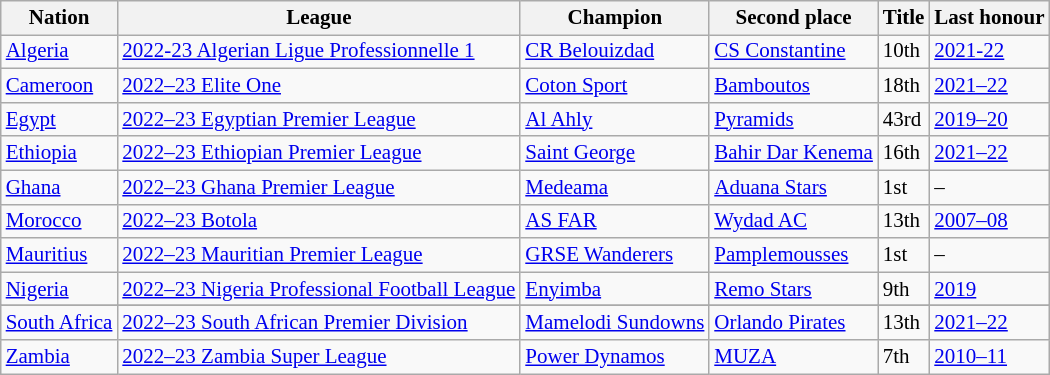<table class=wikitable style="font-size:14px">
<tr>
<th>Nation</th>
<th>League</th>
<th>Champion</th>
<th>Second place</th>
<th data-sort-type="number">Title</th>
<th>Last honour</th>
</tr>
<tr>
<td> <a href='#'>Algeria</a></td>
<td><a href='#'>2022-23 Algerian Ligue Professionnelle 1</a></td>
<td><a href='#'>CR Belouizdad</a></td>
<td><a href='#'>CS Constantine</a></td>
<td>10th</td>
<td><a href='#'>2021-22</a></td>
</tr>
<tr>
<td> <a href='#'>Cameroon</a></td>
<td><a href='#'>2022–23 Elite One</a></td>
<td><a href='#'>Coton Sport</a></td>
<td><a href='#'>Bamboutos</a></td>
<td>18th</td>
<td><a href='#'>2021–22</a></td>
</tr>
<tr>
<td> <a href='#'>Egypt</a></td>
<td><a href='#'>2022–23 Egyptian Premier League</a></td>
<td><a href='#'>Al Ahly</a></td>
<td><a href='#'>Pyramids</a></td>
<td>43rd</td>
<td><a href='#'>2019–20</a></td>
</tr>
<tr>
<td> <a href='#'>Ethiopia</a></td>
<td><a href='#'>2022–23 Ethiopian Premier League</a></td>
<td><a href='#'>Saint George</a></td>
<td><a href='#'>Bahir Dar Kenema</a></td>
<td>16th</td>
<td><a href='#'>2021–22</a></td>
</tr>
<tr>
<td> <a href='#'>Ghana</a></td>
<td><a href='#'>2022–23 Ghana Premier League</a></td>
<td><a href='#'>Medeama</a></td>
<td><a href='#'>Aduana Stars</a></td>
<td>1st</td>
<td>–</td>
</tr>
<tr>
<td> <a href='#'>Morocco</a></td>
<td><a href='#'>2022–23 Botola</a></td>
<td><a href='#'>AS FAR</a></td>
<td><a href='#'>Wydad AC</a></td>
<td>13th</td>
<td><a href='#'>2007–08</a></td>
</tr>
<tr>
<td> <a href='#'>Mauritius</a></td>
<td><a href='#'>2022–23 Mauritian Premier League</a></td>
<td><a href='#'>GRSE Wanderers</a></td>
<td><a href='#'>Pamplemousses</a></td>
<td>1st</td>
<td>–</td>
</tr>
<tr>
<td> <a href='#'>Nigeria</a></td>
<td><a href='#'>2022–23 Nigeria Professional Football League</a></td>
<td><a href='#'>Enyimba</a></td>
<td><a href='#'>Remo Stars</a></td>
<td>9th</td>
<td><a href='#'>2019</a></td>
</tr>
<tr>
</tr>
<tr>
<td> <a href='#'>South Africa</a></td>
<td><a href='#'>2022–23 South African Premier Division</a></td>
<td><a href='#'>Mamelodi Sundowns</a></td>
<td><a href='#'>Orlando Pirates</a></td>
<td>13th</td>
<td><a href='#'>2021–22</a></td>
</tr>
<tr>
<td> <a href='#'>Zambia</a></td>
<td><a href='#'>2022–23 Zambia Super League</a></td>
<td><a href='#'>Power Dynamos</a></td>
<td><a href='#'>MUZA</a></td>
<td>7th</td>
<td><a href='#'>2010–11</a></td>
</tr>
</table>
